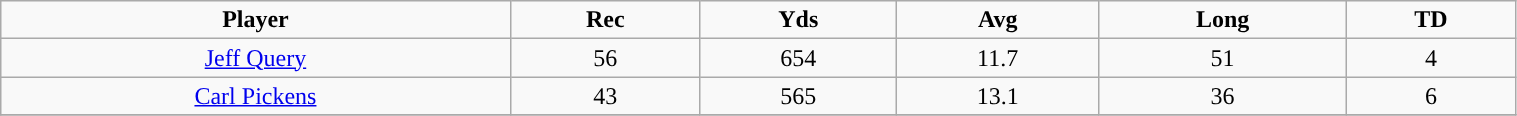<table class="wikitable" width="80%">
<tr align="center">
<td><strong>Player</strong></td>
<td><strong>Rec</strong></td>
<td><strong>Yds</strong></td>
<td><strong>Avg</strong></td>
<td><strong>Long</strong></td>
<td><strong>TD</strong></td>
</tr>
<tr align="center" bgcolor="">
<td><a href='#'>Jeff Query</a></td>
<td>56</td>
<td>654</td>
<td>11.7</td>
<td>51</td>
<td>4</td>
</tr>
<tr align="center" bgcolor="">
<td><a href='#'>Carl Pickens</a></td>
<td>43</td>
<td>565</td>
<td>13.1</td>
<td>36</td>
<td>6</td>
</tr>
<tr align="center" bgcolor="">
</tr>
</table>
